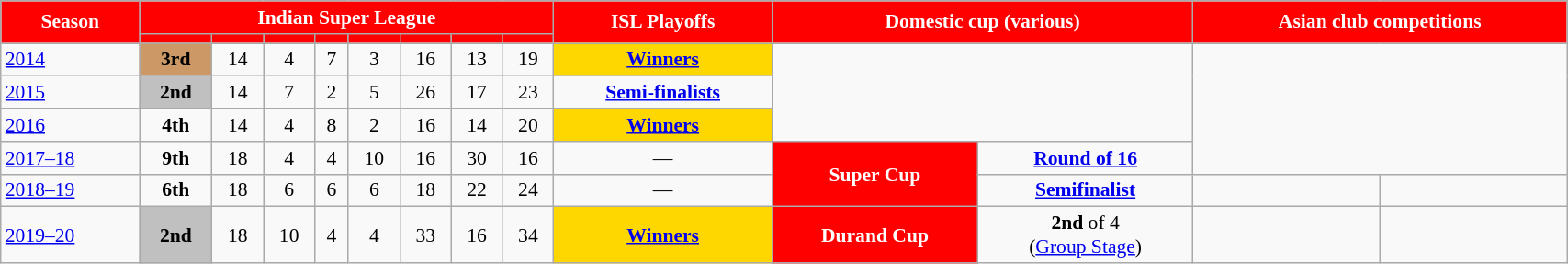<table class="wikitable" style="font-size:90%; width:90%; text-align:center;">
<tr>
<th scope="col" rowspan="2" style="background:Red; color:White;">Season</th>
<th colspan="8" style="background:Red; color:White;">Indian Super League</th>
<th scope="col" rowspan=2 class="unsortable" style="background:Red; color:White;">ISL Playoffs</th>
<th colspan="2" rowspan="2" style="background:Red; color:White;">Domestic cup (various)</th>
<th colspan="2" rowspan="2" style="background:Red; color:White;">Asian club competitions</th>
</tr>
<tr>
<th style="background:Red; color:White;"></th>
<th style="background:Red; color:White;"></th>
<th style="background:Red; color:White;"></th>
<th style="background:Red; color:White;"></th>
<th style="background:Red; color:White;"></th>
<th style="background:Red; color:White;"></th>
<th style="background:Red; color:White;"></th>
<th style="background:Red; color:White;"></th>
</tr>
<tr>
<td align=left><a href='#'>2014</a></td>
<td style="background:#c96;"><strong>3rd</strong></td>
<td>14</td>
<td>4</td>
<td>7</td>
<td>3</td>
<td>16</td>
<td>13</td>
<td>19</td>
<td style="background:gold;"><a href='#'><strong>Winners</strong></a></td>
<td colspan="2" rowspan="3"></td>
<td colspan="2" rowspan="4"></td>
</tr>
<tr>
<td align=left><a href='#'>2015</a></td>
<td style="background:silver;"><strong>2nd</strong></td>
<td>14</td>
<td>7</td>
<td>2</td>
<td>5</td>
<td>26</td>
<td>17</td>
<td>23</td>
<td><a href='#'><strong>Semi-finalists</strong></a></td>
</tr>
<tr>
<td align=left><a href='#'>2016</a></td>
<td><strong>4th</strong></td>
<td>14</td>
<td>4</td>
<td>8</td>
<td>2</td>
<td>16</td>
<td>14</td>
<td>20</td>
<td style="background:gold;"><a href='#'><strong>Winners</strong></a></td>
</tr>
<tr>
<td align=left><a href='#'>2017–18</a></td>
<td><strong>9th</strong></td>
<td>18</td>
<td>4</td>
<td>4</td>
<td>10</td>
<td>16</td>
<td>30</td>
<td>16</td>
<td>—</td>
<th rowspan="2" style="background:Red; color:White;">Super Cup</th>
<td><a href='#'><strong>Round of 16</strong></a></td>
</tr>
<tr>
<td align=left><a href='#'>2018–19</a></td>
<td><strong>6th</strong></td>
<td>18</td>
<td>6</td>
<td>6</td>
<td>6</td>
<td>18</td>
<td>22</td>
<td>24</td>
<td>—</td>
<td><a href='#'><strong>Semifinalist</strong></a></td>
<td></td>
<td></td>
</tr>
<tr>
<td align=left><a href='#'>2019–20</a></td>
<td style="background:silver;"><strong>2nd</strong></td>
<td>18</td>
<td>10</td>
<td>4</td>
<td>4</td>
<td>33</td>
<td>16</td>
<td>34</td>
<td style="background:gold;"><a href='#'><strong>Winners</strong></a></td>
<th style="background:Red; color:White;">Durand Cup</th>
<td><strong>2nd</strong> of 4<br>(<a href='#'>Group Stage</a>)</td>
<td></td>
<td></td>
</tr>
</table>
